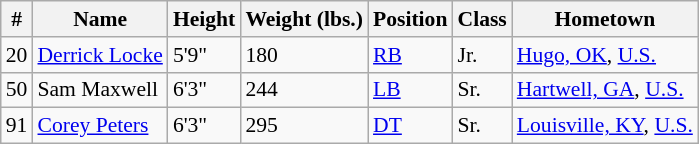<table class="wikitable" style="font-size: 90%">
<tr>
<th>#</th>
<th>Name</th>
<th>Height</th>
<th>Weight (lbs.)</th>
<th>Position</th>
<th>Class</th>
<th>Hometown</th>
</tr>
<tr>
<td>20</td>
<td><a href='#'>Derrick Locke</a></td>
<td>5'9"</td>
<td>180</td>
<td><a href='#'>RB</a></td>
<td>Jr.</td>
<td><a href='#'>Hugo, OK</a>, <a href='#'>U.S.</a></td>
</tr>
<tr>
<td>50</td>
<td>Sam Maxwell</td>
<td>6'3"</td>
<td>244</td>
<td><a href='#'>LB</a></td>
<td>Sr.</td>
<td><a href='#'>Hartwell, GA</a>, <a href='#'>U.S.</a></td>
</tr>
<tr>
<td>91</td>
<td><a href='#'>Corey Peters</a></td>
<td>6'3"</td>
<td>295</td>
<td><a href='#'>DT</a></td>
<td>Sr.</td>
<td><a href='#'>Louisville, KY</a>, <a href='#'>U.S.</a></td>
</tr>
</table>
